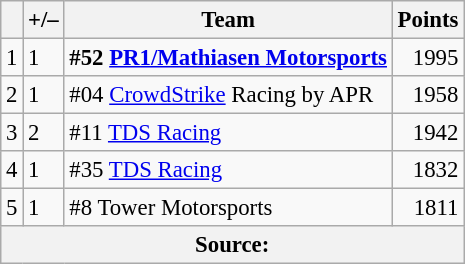<table class="wikitable" style="font-size: 95%;">
<tr>
<th scope="col"></th>
<th scope="col">+/–</th>
<th scope="col">Team</th>
<th scope="col">Points</th>
</tr>
<tr>
<td align=center>1</td>
<td align="left"> 1</td>
<td><strong> #52 <a href='#'>PR1/Mathiasen Motorsports</a></strong></td>
<td align=right>1995</td>
</tr>
<tr>
<td align=center>2</td>
<td align="left"> 1</td>
<td> #04 <a href='#'>CrowdStrike</a> Racing by APR</td>
<td align=right>1958</td>
</tr>
<tr>
<td align=center>3</td>
<td align="left"> 2</td>
<td> #11 <a href='#'>TDS Racing</a></td>
<td align=right>1942</td>
</tr>
<tr>
<td align=center>4</td>
<td align="left"> 1</td>
<td> #35 <a href='#'>TDS Racing</a></td>
<td align=right>1832</td>
</tr>
<tr>
<td align=center>5</td>
<td align="left"> 1</td>
<td> #8 Tower Motorsports</td>
<td align=right>1811</td>
</tr>
<tr>
<th colspan=5>Source:</th>
</tr>
</table>
